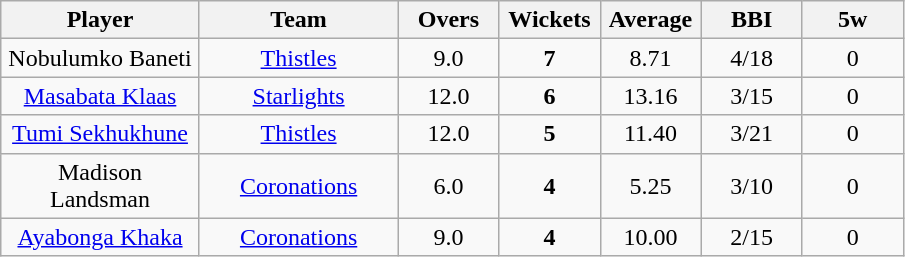<table class="wikitable" style="text-align:center">
<tr>
<th width=125>Player</th>
<th width=125>Team</th>
<th width=60>Overs</th>
<th width=60>Wickets</th>
<th width=60>Average</th>
<th width=60>BBI</th>
<th width=60>5w</th>
</tr>
<tr>
<td>Nobulumko Baneti</td>
<td><a href='#'>Thistles</a></td>
<td>9.0</td>
<td><strong>7</strong></td>
<td>8.71</td>
<td>4/18</td>
<td>0</td>
</tr>
<tr>
<td><a href='#'>Masabata Klaas</a></td>
<td><a href='#'>Starlights</a></td>
<td>12.0</td>
<td><strong>6</strong></td>
<td>13.16</td>
<td>3/15</td>
<td>0</td>
</tr>
<tr>
<td><a href='#'>Tumi Sekhukhune</a></td>
<td><a href='#'>Thistles</a></td>
<td>12.0</td>
<td><strong>5</strong></td>
<td>11.40</td>
<td>3/21</td>
<td>0</td>
</tr>
<tr>
<td>Madison Landsman</td>
<td><a href='#'>Coronations</a></td>
<td>6.0</td>
<td><strong>4</strong></td>
<td>5.25</td>
<td>3/10</td>
<td>0</td>
</tr>
<tr>
<td><a href='#'>Ayabonga Khaka</a></td>
<td><a href='#'>Coronations</a></td>
<td>9.0</td>
<td><strong>4</strong></td>
<td>10.00</td>
<td>2/15</td>
<td>0</td>
</tr>
</table>
